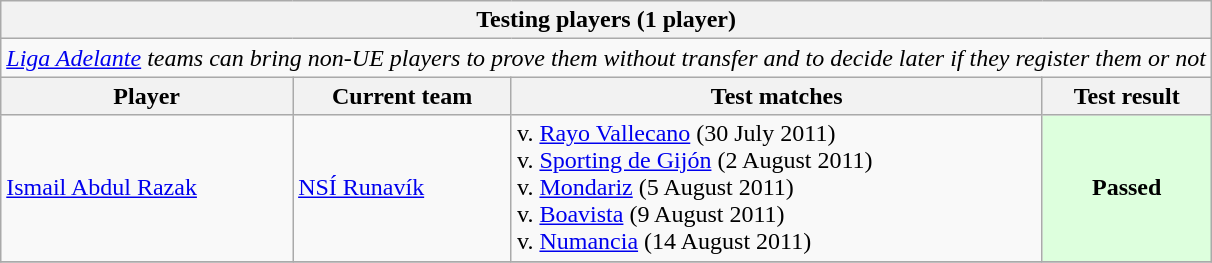<table class="wikitable collapsible collapsed">
<tr>
<th colspan="4" width="500"><strong>Testing players</strong> (1 player)</th>
</tr>
<tr>
<td colspan="4" align="center"><em><a href='#'>Liga Adelante</a> teams can bring non-UE players to prove them without transfer and to decide later if they register them or not</em></td>
</tr>
<tr>
<th>Player</th>
<th>Current team</th>
<th>Test matches</th>
<th>Test result</th>
</tr>
<tr>
<td> <a href='#'>Ismail Abdul Razak</a></td>
<td> <a href='#'>NSÍ Runavík</a></td>
<td>v.  <a href='#'>Rayo Vallecano</a> (30 July 2011)<br>v.  <a href='#'>Sporting de Gijón</a> (2 August 2011)<br>v.  <a href='#'>Mondariz</a> (5 August 2011)<br>v.  <a href='#'>Boavista</a> (9 August 2011)<br>v. <a href='#'>Numancia</a> (14 August 2011)</td>
<td align="center" bgcolor="#ddffdd"><strong>Passed</strong></td>
</tr>
<tr>
</tr>
</table>
